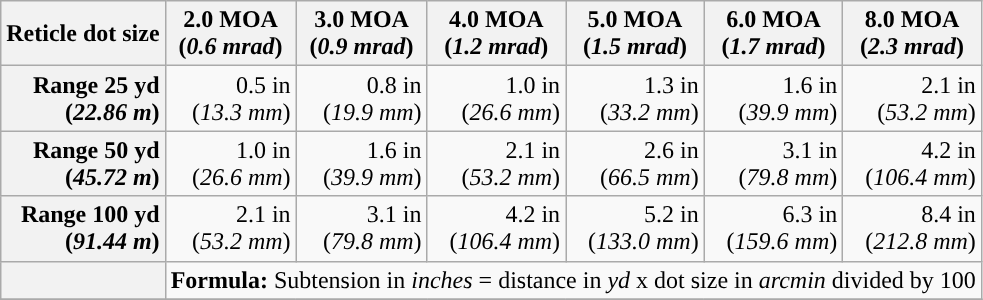<table class="wikitable">
<tr>
<th>Reticle dot size</th>
<th>2.0 MOA <br>(<em>0.6 mrad</em>)</th>
<th>3.0 MOA <br>(<em>0.9 mrad</em>)</th>
<th>4.0 MOA <br>(<em>1.2 mrad</em>)</th>
<th>5.0 MOA <br>(<em>1.5 mrad</em>)</th>
<th>6.0 MOA <br>(<em>1.7 mrad</em>)</th>
<th>8.0 MOA <br>(<em>2.3 mrad</em>)</th>
</tr>
<tr>
<th style="text-align: right;">Range 25 yd <br>(<em>22.86 m</em>)</th>
<td style="text-align: right;">0.5 in <br>(<em>13.3 mm</em>)</td>
<td style="text-align: right;">0.8 in <br>(<em>19.9 mm</em>)</td>
<td style="text-align: right;">1.0 in <br>(<em>26.6 mm</em>)</td>
<td style="text-align: right;">1.3 in <br>(<em>33.2 mm</em>)</td>
<td style="text-align: right;">1.6 in <br>(<em>39.9 mm</em>)</td>
<td style="text-align: right;">2.1 in <br>(<em>53.2 mm</em>)</td>
</tr>
<tr>
<th style="text-align: right;">Range 50 yd <br>(<em>45.72 m</em>)</th>
<td style="text-align: right;">1.0 in <br>(<em>26.6 mm</em>)</td>
<td style="text-align: right;">1.6 in <br>(<em>39.9 mm</em>)</td>
<td style="text-align: right;">2.1 in <br>(<em>53.2 mm</em>)</td>
<td style="text-align: right;">2.6 in <br>(<em>66.5 mm</em>)</td>
<td style="text-align: right;">3.1 in <br>(<em>79.8 mm</em>)</td>
<td style="text-align: right;">4.2 in <br>(<em>106.4 mm</em>)</td>
</tr>
<tr>
<th style="text-align: right;">Range 100 yd <br>(<em>91.44 m</em>)</th>
<td style="text-align: right;">2.1 in <br>(<em>53.2 mm</em>)</td>
<td style="text-align: right;">3.1 in <br>(<em>79.8 mm</em>)</td>
<td style="text-align: right;">4.2 in <br>(<em>106.4 mm</em>)</td>
<td style="text-align: right;">5.2 in <br>(<em>133.0 mm</em>)</td>
<td style="text-align: right;">6.3 in <br>(<em>159.6 mm</em>)</td>
<td style="text-align: right;">8.4 in <br>(<em>212.8 mm</em>)</td>
</tr>
<tr>
<th></th>
<td colspan="6" style="text-align: center;"><strong>Formula:</strong> Subtension in <em>inches</em> = distance in <em>yd</em> x dot size in <em>arcmin</em> divided by 100</td>
</tr>
<tr>
</tr>
</table>
